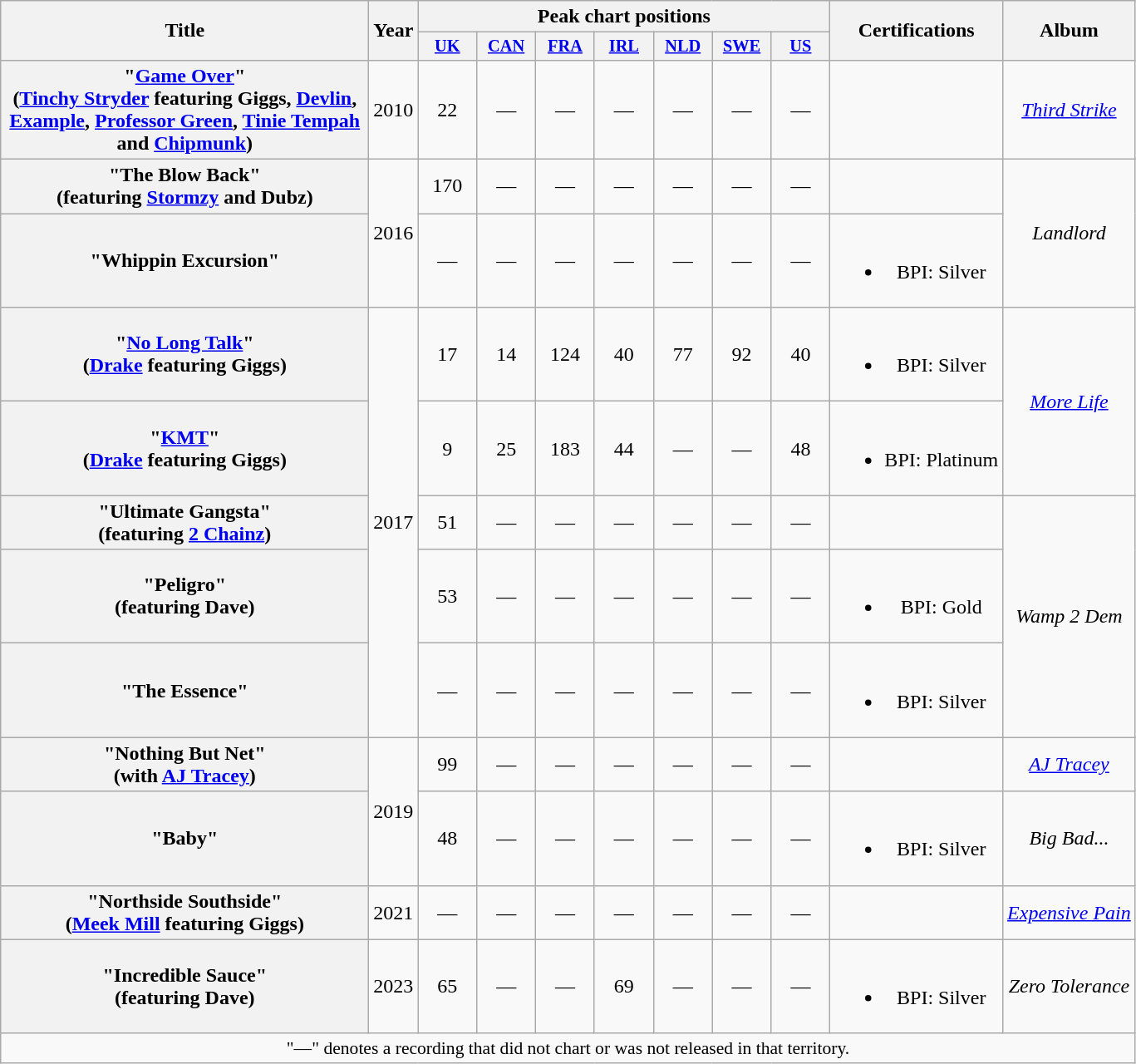<table class="wikitable plainrowheaders" style="text-align:center;" border="1">
<tr>
<th scope="col" rowspan="2" style="width:18em;">Title</th>
<th scope="col" rowspan="2">Year</th>
<th scope="col" colspan="7">Peak chart positions</th>
<th scope="col" rowspan="2">Certifications</th>
<th scope="col" rowspan="2">Album</th>
</tr>
<tr>
<th scope="col" style="width:3em;font-size:85%;"><a href='#'>UK</a><br></th>
<th scope="col" style="width:3em;font-size:85%;"><a href='#'>CAN</a><br></th>
<th scope="col" style="width:3em;font-size:85%;"><a href='#'>FRA</a><br></th>
<th scope="col" style="width:3em;font-size:85%;"><a href='#'>IRL</a><br></th>
<th scope="col" style="width:3em;font-size:85%;"><a href='#'>NLD</a><br></th>
<th scope="col" style="width:3em;font-size:85%;"><a href='#'>SWE</a><br></th>
<th scope="col" style="width:3em;font-size:85%;"><a href='#'>US</a><br></th>
</tr>
<tr>
<th scope="row">"<a href='#'>Game Over</a>"<br><span>(<a href='#'>Tinchy Stryder</a> featuring Giggs, <a href='#'>Devlin</a>, <a href='#'>Example</a>, <a href='#'>Professor Green</a>, <a href='#'>Tinie Tempah</a> and <a href='#'>Chipmunk</a>)</span></th>
<td>2010</td>
<td>22</td>
<td>—</td>
<td>—</td>
<td>—</td>
<td>—</td>
<td>—</td>
<td>—</td>
<td></td>
<td><em><a href='#'>Third Strike</a></em></td>
</tr>
<tr>
<th scope="row">"The Blow Back"<br><span>(featuring <a href='#'>Stormzy</a> and Dubz)</span></th>
<td rowspan=2>2016</td>
<td>170</td>
<td>—</td>
<td>—</td>
<td>—</td>
<td>—</td>
<td>—</td>
<td>—</td>
<td></td>
<td rowspan=2><em>Landlord</em></td>
</tr>
<tr>
<th scope="row">"Whippin Excursion"</th>
<td>—</td>
<td>—</td>
<td>—</td>
<td>—</td>
<td>—</td>
<td>—</td>
<td>—</td>
<td><br><ul><li>BPI: Silver</li></ul></td>
</tr>
<tr>
<th scope="row">"<a href='#'>No Long Talk</a>"<br><span>(<a href='#'>Drake</a> featuring Giggs)</span></th>
<td rowspan="5">2017</td>
<td>17</td>
<td>14</td>
<td>124</td>
<td>40</td>
<td>77</td>
<td>92</td>
<td>40</td>
<td><br><ul><li>BPI: Silver</li></ul></td>
<td rowspan="2"><em><a href='#'>More Life</a></em></td>
</tr>
<tr>
<th scope="row">"<a href='#'>KMT</a>"<br><span>(<a href='#'>Drake</a> featuring Giggs)</span></th>
<td>9</td>
<td>25</td>
<td>183</td>
<td>44</td>
<td>—</td>
<td>—</td>
<td>48</td>
<td><br><ul><li>BPI: Platinum</li></ul></td>
</tr>
<tr>
<th scope="row">"Ultimate Gangsta"<br><span>(featuring <a href='#'>2 Chainz</a>)</span></th>
<td>51</td>
<td>—</td>
<td>—</td>
<td>—</td>
<td>—</td>
<td>—</td>
<td>—</td>
<td></td>
<td rowspan="3"><em>Wamp 2 Dem</em></td>
</tr>
<tr>
<th scope="row">"Peligro"<br><span>(featuring Dave)</span></th>
<td>53</td>
<td>—</td>
<td>—</td>
<td>—</td>
<td>—</td>
<td>—</td>
<td>—</td>
<td><br><ul><li>BPI: Gold</li></ul></td>
</tr>
<tr>
<th scope="row">"The Essence"</th>
<td>—</td>
<td>—</td>
<td>—</td>
<td>—</td>
<td>—</td>
<td>—</td>
<td>—</td>
<td><br><ul><li>BPI: Silver</li></ul></td>
</tr>
<tr>
<th scope="row">"Nothing But Net"<br><span>(with <a href='#'>AJ Tracey</a>)</span></th>
<td rowspan="2">2019</td>
<td>99</td>
<td>—</td>
<td>—</td>
<td>—</td>
<td>—</td>
<td>—</td>
<td>—</td>
<td></td>
<td><em><a href='#'>AJ Tracey</a></em></td>
</tr>
<tr>
<th scope="row">"Baby"</th>
<td>48</td>
<td>—</td>
<td>—</td>
<td>—</td>
<td>—</td>
<td>—</td>
<td>—</td>
<td><br><ul><li>BPI: Silver</li></ul></td>
<td><em>Big Bad...</em></td>
</tr>
<tr>
<th scope="row">"Northside Southside"<br><span>(<a href='#'>Meek Mill</a> featuring Giggs)</span></th>
<td>2021</td>
<td>—</td>
<td>—</td>
<td>—</td>
<td>—</td>
<td>—</td>
<td>—</td>
<td>—</td>
<td></td>
<td><em><a href='#'>Expensive Pain</a></em></td>
</tr>
<tr>
<th scope="row">"Incredible Sauce"<br><span>(featuring Dave)</span></th>
<td>2023</td>
<td>65</td>
<td>—</td>
<td>—</td>
<td>69<br></td>
<td>—</td>
<td>—</td>
<td>—</td>
<td><br><ul><li>BPI: Silver</li></ul></td>
<td><em>Zero Tolerance</em></td>
</tr>
<tr>
<td colspan="15" style="font-size:90%">"—" denotes a recording that did not chart or was not released in that territory.</td>
</tr>
</table>
